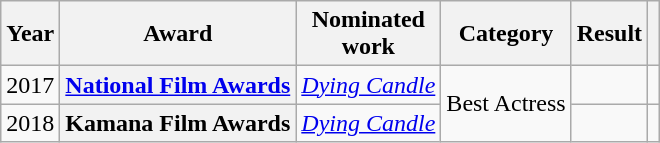<table class="wikitable plainrowheaders">
<tr>
<th>Year</th>
<th>Award</th>
<th>Nominated<br>work</th>
<th>Category</th>
<th>Result</th>
<th></th>
</tr>
<tr>
<td>2017</td>
<th scope="row"><a href='#'>National Film Awards</a></th>
<td><em><a href='#'>Dying Candle</a></em></td>
<td rowspan="2">Best Actress</td>
<td></td>
<td style="text-align:center;"></td>
</tr>
<tr>
<td>2018</td>
<th scope="row">Kamana Film Awards</th>
<td><em><a href='#'>Dying Candle</a></em></td>
<td></td>
<td style="text-align:center;"></td>
</tr>
</table>
